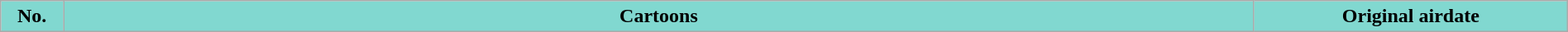<table class="wikitable plainrowheaders" style="width:100%; background:#fff;">
<tr>
<th style="background:#81D8D0; width:4%">No.</th>
<th style="background:#81D8D0">Cartoons</th>
<th style="background:#81D8D0; width:20%">Original airdate<br></th>
</tr>
</table>
